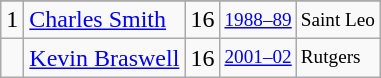<table class="wikitable">
<tr>
</tr>
<tr>
<td>1</td>
<td><a href='#'>Charles Smith</a></td>
<td>16</td>
<td style="font-size:80%;"><a href='#'>1988–89</a></td>
<td style="font-size:80%;">Saint Leo</td>
</tr>
<tr>
<td></td>
<td><a href='#'>Kevin Braswell</a></td>
<td>16</td>
<td style="font-size:80%;"><a href='#'>2001–02</a></td>
<td style="font-size:80%;">Rutgers</td>
</tr>
</table>
